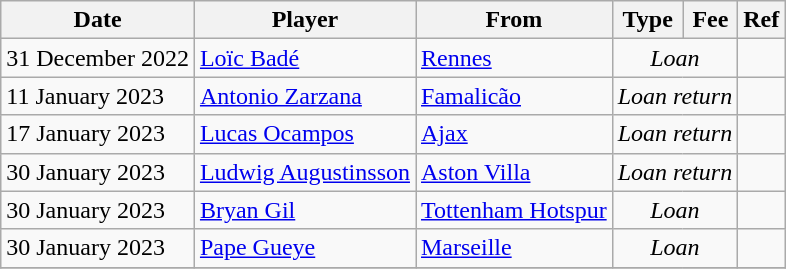<table class="wikitable">
<tr>
<th>Date</th>
<th>Player</th>
<th>From</th>
<th>Type</th>
<th>Fee</th>
<th>Ref</th>
</tr>
<tr>
<td>31 December 2022</td>
<td> <a href='#'>Loïc Badé</a></td>
<td> <a href='#'>Rennes</a></td>
<td colspan=2 align=center><em>Loan</em></td>
<td align=center></td>
</tr>
<tr>
<td>11 January 2023</td>
<td> <a href='#'>Antonio Zarzana</a></td>
<td> <a href='#'>Famalicão</a></td>
<td colspan=2 align=center><em>Loan return</em></td>
<td align=center></td>
</tr>
<tr>
<td>17 January 2023</td>
<td> <a href='#'>Lucas Ocampos</a></td>
<td> <a href='#'>Ajax</a></td>
<td colspan=2 align=center><em>Loan return</em></td>
<td align=center></td>
</tr>
<tr>
<td>30 January 2023</td>
<td> <a href='#'>Ludwig Augustinsson</a></td>
<td> <a href='#'>Aston Villa</a></td>
<td colspan=2 align=center><em>Loan return</em></td>
<td align=center></td>
</tr>
<tr>
<td>30 January 2023</td>
<td> <a href='#'>Bryan Gil</a></td>
<td> <a href='#'>Tottenham Hotspur</a></td>
<td colspan=2 align=center><em>Loan</em></td>
<td align=center></td>
</tr>
<tr>
<td>30 January 2023</td>
<td> <a href='#'>Pape Gueye</a></td>
<td> <a href='#'>Marseille</a></td>
<td colspan=2 align=center><em>Loan</em></td>
<td align=center></td>
</tr>
<tr>
</tr>
</table>
